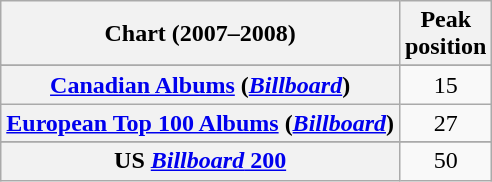<table class="wikitable sortable plainrowheaders" style="text-align:center">
<tr>
<th scope="col">Chart (2007–2008)</th>
<th scope="col">Peak<br>position</th>
</tr>
<tr>
</tr>
<tr>
</tr>
<tr>
</tr>
<tr>
<th scope="row"><a href='#'>Canadian Albums</a> (<em><a href='#'>Billboard</a></em>)</th>
<td>15</td>
</tr>
<tr>
<th scope="row"><a href='#'>European Top 100 Albums</a> (<em><a href='#'>Billboard</a></em>)</th>
<td>27</td>
</tr>
<tr>
</tr>
<tr>
</tr>
<tr>
</tr>
<tr>
</tr>
<tr>
</tr>
<tr>
<th scope="row">US <a href='#'><em>Billboard</em> 200</a></th>
<td>50</td>
</tr>
</table>
